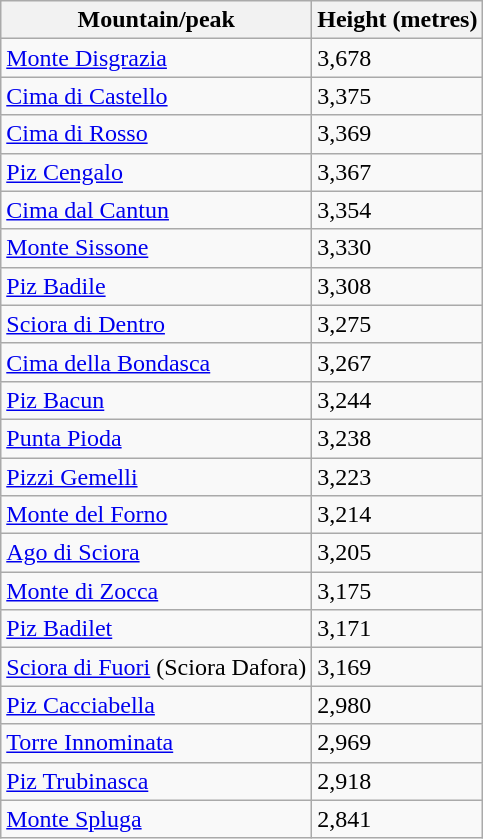<table class=wikitable>
<tr>
<th align="left">Mountain/peak</th>
<th>Height (metres)</th>
</tr>
<tr>
<td><a href='#'>Monte Disgrazia</a></td>
<td>3,678</td>
</tr>
<tr>
<td><a href='#'>Cima di Castello</a></td>
<td>3,375</td>
</tr>
<tr>
<td><a href='#'>Cima di Rosso</a></td>
<td>3,369</td>
</tr>
<tr>
<td><a href='#'>Piz Cengalo</a></td>
<td>3,367</td>
</tr>
<tr>
<td><a href='#'>Cima dal Cantun</a></td>
<td>3,354</td>
</tr>
<tr>
<td><a href='#'>Monte Sissone</a></td>
<td>3,330</td>
</tr>
<tr>
<td><a href='#'>Piz Badile</a></td>
<td>3,308</td>
</tr>
<tr>
<td><a href='#'>Sciora di Dentro</a></td>
<td>3,275</td>
</tr>
<tr>
<td><a href='#'>Cima della Bondasca</a></td>
<td>3,267</td>
</tr>
<tr>
<td><a href='#'>Piz Bacun</a></td>
<td>3,244</td>
</tr>
<tr>
<td><a href='#'>Punta Pioda</a></td>
<td>3,238</td>
</tr>
<tr>
<td><a href='#'>Pizzi Gemelli</a></td>
<td>3,223</td>
</tr>
<tr>
<td><a href='#'>Monte del Forno</a></td>
<td>3,214</td>
</tr>
<tr>
<td><a href='#'>Ago di Sciora</a></td>
<td>3,205</td>
</tr>
<tr>
<td><a href='#'>Monte di Zocca</a></td>
<td>3,175</td>
</tr>
<tr>
<td><a href='#'>Piz Badilet</a></td>
<td>3,171</td>
</tr>
<tr>
<td><a href='#'>Sciora di Fuori</a> (Sciora Dafora)</td>
<td>3,169</td>
</tr>
<tr>
<td><a href='#'>Piz Cacciabella</a></td>
<td>2,980</td>
</tr>
<tr>
<td><a href='#'>Torre Innominata</a></td>
<td>2,969</td>
</tr>
<tr>
<td><a href='#'>Piz Trubinasca</a></td>
<td>2,918</td>
</tr>
<tr>
<td><a href='#'>Monte Spluga</a></td>
<td>2,841</td>
</tr>
</table>
